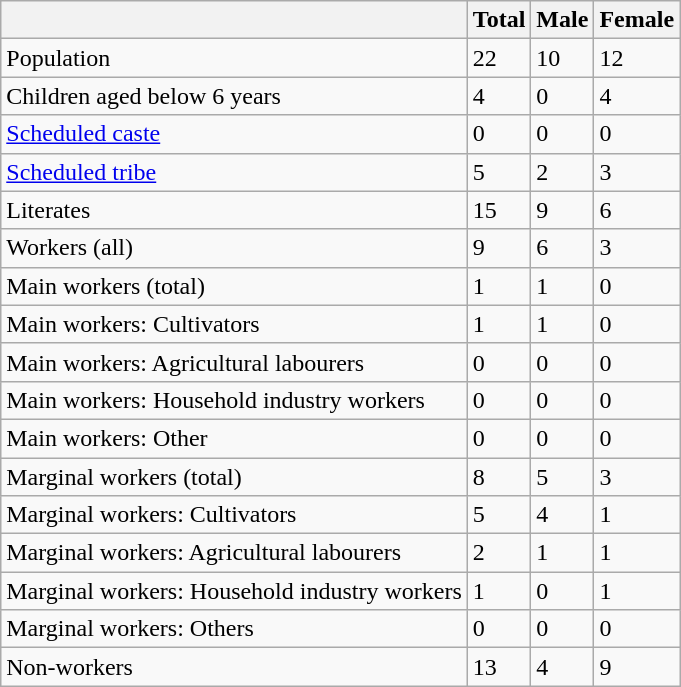<table class="wikitable sortable">
<tr>
<th></th>
<th>Total</th>
<th>Male</th>
<th>Female</th>
</tr>
<tr>
<td>Population</td>
<td>22</td>
<td>10</td>
<td>12</td>
</tr>
<tr>
<td>Children aged below 6 years</td>
<td>4</td>
<td>0</td>
<td>4</td>
</tr>
<tr>
<td><a href='#'>Scheduled caste</a></td>
<td>0</td>
<td>0</td>
<td>0</td>
</tr>
<tr>
<td><a href='#'>Scheduled tribe</a></td>
<td>5</td>
<td>2</td>
<td>3</td>
</tr>
<tr>
<td>Literates</td>
<td>15</td>
<td>9</td>
<td>6</td>
</tr>
<tr>
<td>Workers (all)</td>
<td>9</td>
<td>6</td>
<td>3</td>
</tr>
<tr>
<td>Main workers (total)</td>
<td>1</td>
<td>1</td>
<td>0</td>
</tr>
<tr>
<td>Main workers: Cultivators</td>
<td>1</td>
<td>1</td>
<td>0</td>
</tr>
<tr>
<td>Main workers: Agricultural labourers</td>
<td>0</td>
<td>0</td>
<td>0</td>
</tr>
<tr>
<td>Main workers: Household industry workers</td>
<td>0</td>
<td>0</td>
<td>0</td>
</tr>
<tr>
<td>Main workers: Other</td>
<td>0</td>
<td>0</td>
<td>0</td>
</tr>
<tr>
<td>Marginal workers (total)</td>
<td>8</td>
<td>5</td>
<td>3</td>
</tr>
<tr>
<td>Marginal workers: Cultivators</td>
<td>5</td>
<td>4</td>
<td>1</td>
</tr>
<tr>
<td>Marginal workers: Agricultural labourers</td>
<td>2</td>
<td>1</td>
<td>1</td>
</tr>
<tr>
<td>Marginal workers: Household industry workers</td>
<td>1</td>
<td>0</td>
<td>1</td>
</tr>
<tr>
<td>Marginal workers: Others</td>
<td>0</td>
<td>0</td>
<td>0</td>
</tr>
<tr>
<td>Non-workers</td>
<td>13</td>
<td>4</td>
<td>9</td>
</tr>
</table>
